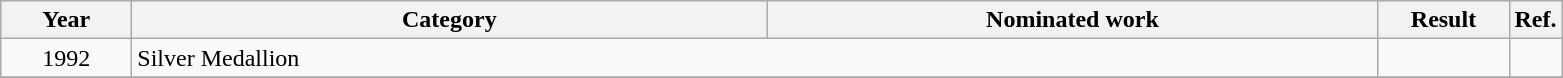<table class=wikitable>
<tr>
<th scope="col" style="width:5em;">Year</th>
<th scope="col" style="width:26em;">Category</th>
<th scope="col" style="width:25em;">Nominated work</th>
<th scope="col" style="width:5em;">Result</th>
<th>Ref.</th>
</tr>
<tr>
<td style="text-align:center;">1992</td>
<td colspan=2>Silver Medallion</td>
<td></td>
<td></td>
</tr>
<tr>
</tr>
</table>
